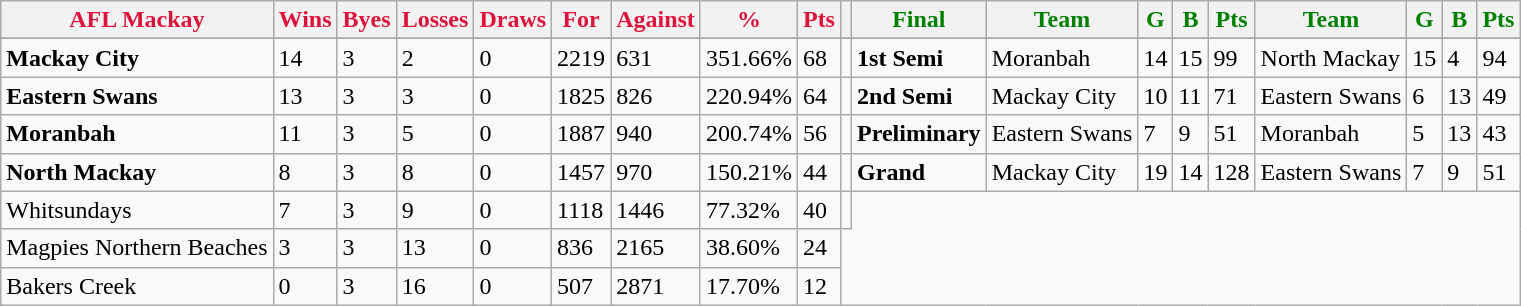<table class="wikitable">
<tr>
<th style="color:crimson">AFL Mackay</th>
<th style="color:crimson">Wins</th>
<th style="color:crimson">Byes</th>
<th style="color:crimson">Losses</th>
<th style="color:crimson">Draws</th>
<th style="color:crimson">For</th>
<th style="color:crimson">Against</th>
<th style="color:crimson">%</th>
<th style="color:crimson">Pts</th>
<th></th>
<th style="color:green">Final</th>
<th style="color:green">Team</th>
<th style="color:green">G</th>
<th style="color:green">B</th>
<th style="color:green">Pts</th>
<th style="color:green">Team</th>
<th style="color:green">G</th>
<th style="color:green">B</th>
<th style="color:green">Pts</th>
</tr>
<tr>
</tr>
<tr>
</tr>
<tr>
<td><strong>	Mackay City	</strong></td>
<td>14</td>
<td>3</td>
<td>2</td>
<td>0</td>
<td>2219</td>
<td>631</td>
<td>351.66%</td>
<td>68</td>
<td></td>
<td><strong>1st Semi</strong></td>
<td>Moranbah</td>
<td>14</td>
<td>15</td>
<td>99</td>
<td>North Mackay</td>
<td>15</td>
<td>4</td>
<td>94</td>
</tr>
<tr>
<td><strong>	Eastern Swans	</strong></td>
<td>13</td>
<td>3</td>
<td>3</td>
<td>0</td>
<td>1825</td>
<td>826</td>
<td>220.94%</td>
<td>64</td>
<td></td>
<td><strong>2nd Semi</strong></td>
<td>Mackay City</td>
<td>10</td>
<td>11</td>
<td>71</td>
<td>Eastern Swans</td>
<td>6</td>
<td>13</td>
<td>49</td>
</tr>
<tr>
<td><strong>	Moranbah	</strong></td>
<td>11</td>
<td>3</td>
<td>5</td>
<td>0</td>
<td>1887</td>
<td>940</td>
<td>200.74%</td>
<td>56</td>
<td></td>
<td><strong>Preliminary</strong></td>
<td>Eastern Swans</td>
<td>7</td>
<td>9</td>
<td>51</td>
<td>Moranbah</td>
<td>5</td>
<td>13</td>
<td>43</td>
</tr>
<tr>
<td><strong>	North Mackay	</strong></td>
<td>8</td>
<td>3</td>
<td>8</td>
<td>0</td>
<td>1457</td>
<td>970</td>
<td>150.21%</td>
<td>44</td>
<td></td>
<td><strong>Grand</strong></td>
<td>Mackay City</td>
<td>19</td>
<td>14</td>
<td>128</td>
<td>Eastern Swans</td>
<td>7</td>
<td>9</td>
<td>51</td>
</tr>
<tr>
<td>Whitsundays</td>
<td>7</td>
<td>3</td>
<td>9</td>
<td>0</td>
<td>1118</td>
<td>1446</td>
<td>77.32%</td>
<td>40</td>
<td></td>
</tr>
<tr>
<td>Magpies Northern Beaches</td>
<td>3</td>
<td>3</td>
<td>13</td>
<td>0</td>
<td>836</td>
<td>2165</td>
<td>38.60%</td>
<td>24</td>
</tr>
<tr>
<td>Bakers Creek</td>
<td>0</td>
<td>3</td>
<td>16</td>
<td>0</td>
<td>507</td>
<td>2871</td>
<td>17.70%</td>
<td>12</td>
</tr>
</table>
